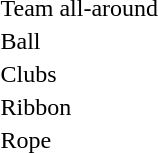<table>
<tr>
<td><br></td>
<td></td>
<td></td>
<td></td>
</tr>
<tr>
<td>Team all-around<br></td>
<td></td>
<td></td>
<td></td>
</tr>
<tr>
<td>Ball <br></td>
<td></td>
<td></td>
<td></td>
</tr>
<tr>
<td>Clubs <br></td>
<td></td>
<td></td>
<td></td>
</tr>
<tr>
<td>Ribbon <br></td>
<td></td>
<td></td>
<td></td>
</tr>
<tr>
<td>Rope <br></td>
<td></td>
<td></td>
<td></td>
</tr>
</table>
